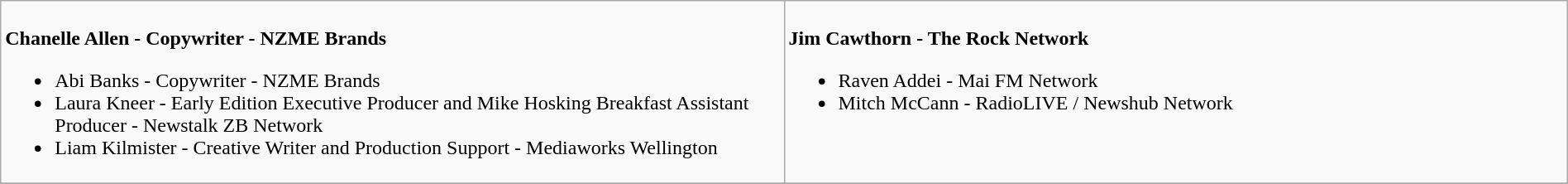<table class=wikitable width="100%">
<tr>
<td valign="top" width="50%"><br>
<strong>Chanelle Allen - Copywriter - NZME Brands</strong><ul><li>Abi Banks - Copywriter - NZME Brands</li><li>Laura Kneer - Early Edition Executive Producer and Mike Hosking Breakfast Assistant Producer - Newstalk ZB Network</li><li>Liam Kilmister - Creative Writer and Production Support - Mediaworks Wellington</li></ul></td>
<td valign="top"  width="50%"><br>
<strong>Jim Cawthorn - The Rock Network</strong><ul><li>Raven Addei - Mai FM Network</li><li>Mitch McCann - RadioLIVE / Newshub Network</li></ul></td>
</tr>
<tr>
</tr>
</table>
